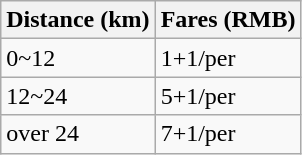<table class="wikitable sortable">
<tr>
<th>Distance (km)</th>
<th>Fares (RMB)</th>
</tr>
<tr>
<td>0~12</td>
<td>1+1/per </td>
</tr>
<tr>
<td>12~24</td>
<td>5+1/per </td>
</tr>
<tr>
<td>over 24</td>
<td>7+1/per </td>
</tr>
</table>
